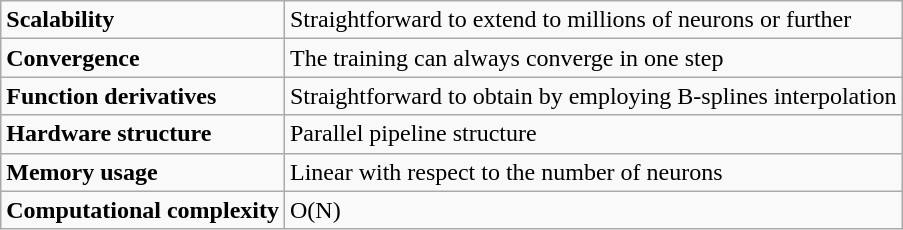<table class="wikitable">
<tr>
<td><strong>Scalability</strong></td>
<td>Straightforward to extend to millions of neurons or further</td>
</tr>
<tr>
<td><strong>Convergence</strong></td>
<td>The training can always converge in one step</td>
</tr>
<tr>
<td><strong>Function derivatives</strong></td>
<td>Straightforward to obtain by employing B-splines interpolation</td>
</tr>
<tr>
<td><strong>Hardware structure</strong></td>
<td>Parallel pipeline structure</td>
</tr>
<tr>
<td><strong>Memory usage</strong></td>
<td>Linear with respect to the number of neurons</td>
</tr>
<tr>
<td><strong>Computational complexity</strong></td>
<td>O(N)</td>
</tr>
</table>
